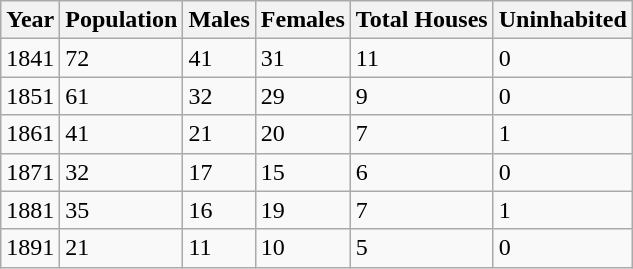<table class="wikitable">
<tr>
<th>Year</th>
<th>Population</th>
<th>Males</th>
<th>Females</th>
<th>Total Houses</th>
<th>Uninhabited</th>
</tr>
<tr>
<td>1841</td>
<td>72</td>
<td>41</td>
<td>31</td>
<td>11</td>
<td>0</td>
</tr>
<tr>
<td>1851</td>
<td>61</td>
<td>32</td>
<td>29</td>
<td>9</td>
<td>0</td>
</tr>
<tr>
<td>1861</td>
<td>41</td>
<td>21</td>
<td>20</td>
<td>7</td>
<td>1</td>
</tr>
<tr>
<td>1871</td>
<td>32</td>
<td>17</td>
<td>15</td>
<td>6</td>
<td>0</td>
</tr>
<tr>
<td>1881</td>
<td>35</td>
<td>16</td>
<td>19</td>
<td>7</td>
<td>1</td>
</tr>
<tr>
<td>1891</td>
<td>21</td>
<td>11</td>
<td>10</td>
<td>5</td>
<td>0</td>
</tr>
</table>
